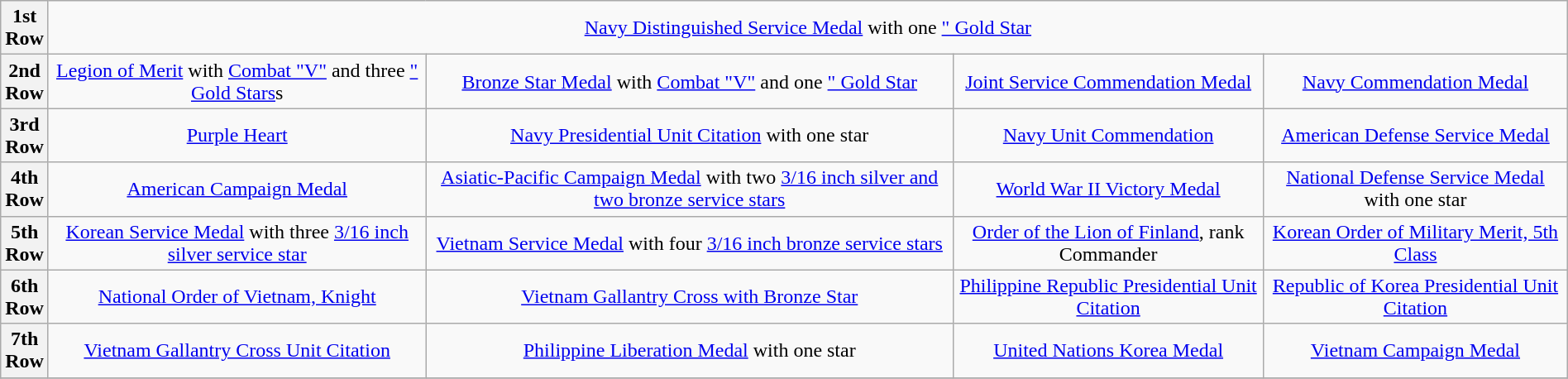<table class="wikitable" style="margin:1em auto; text-align:center;">
<tr>
<th>1st<br> Row</th>
<td colspan="14"><a href='#'>Navy Distinguished Service Medal</a> with one <a href='#'>" Gold Star</a></td>
</tr>
<tr>
<th>2nd<br> Row</th>
<td colspan="4"><a href='#'>Legion of Merit</a> with <a href='#'>Combat "V"</a> and three <a href='#'>" Gold Stars</a>s</td>
<td colspan="4"><a href='#'>Bronze Star Medal</a> with <a href='#'>Combat "V"</a> and one <a href='#'>" Gold Star</a></td>
<td colspan="4"><a href='#'>Joint Service Commendation Medal</a></td>
<td colspan="4"><a href='#'>Navy Commendation Medal</a></td>
</tr>
<tr>
<th>3rd<br> Row</th>
<td colspan="4"><a href='#'>Purple Heart</a></td>
<td colspan="4"><a href='#'>Navy Presidential Unit Citation</a> with one star</td>
<td colspan="4"><a href='#'>Navy Unit Commendation</a></td>
<td colspan="4"><a href='#'>American Defense Service Medal</a></td>
</tr>
<tr>
<th>4th<br> Row</th>
<td colspan="4"><a href='#'>American Campaign Medal</a></td>
<td colspan="4"><a href='#'>Asiatic-Pacific Campaign Medal</a> with two <a href='#'>3/16 inch silver and two bronze service stars</a></td>
<td colspan="4"><a href='#'>World War II Victory Medal</a></td>
<td colspan="4"><a href='#'>National Defense Service Medal</a> with one star</td>
</tr>
<tr>
<th>5th<br> Row</th>
<td colspan="4"><a href='#'>Korean Service Medal</a> with three <a href='#'>3/16 inch silver service star</a></td>
<td colspan="4"><a href='#'>Vietnam Service Medal</a> with four <a href='#'>3/16 inch bronze service stars</a></td>
<td colspan="4"><a href='#'>Order of the Lion of Finland</a>, rank Commander</td>
<td colspan="4"><a href='#'>Korean Order of Military Merit, 5th Class</a></td>
</tr>
<tr>
<th>6th<br> Row</th>
<td colspan="4"><a href='#'>National Order of Vietnam, Knight</a></td>
<td colspan="4"><a href='#'>Vietnam Gallantry Cross with Bronze Star</a></td>
<td colspan="4"><a href='#'>Philippine Republic Presidential Unit Citation</a></td>
<td colspan="4"><a href='#'>Republic of Korea Presidential Unit Citation</a></td>
</tr>
<tr>
<th>7th<br> Row</th>
<td colspan="4"><a href='#'>Vietnam Gallantry Cross Unit Citation</a></td>
<td colspan="4"><a href='#'>Philippine Liberation Medal</a> with one star</td>
<td colspan="4"><a href='#'>United Nations Korea Medal</a></td>
<td colspan="4"><a href='#'>Vietnam Campaign Medal</a></td>
</tr>
<tr>
</tr>
</table>
